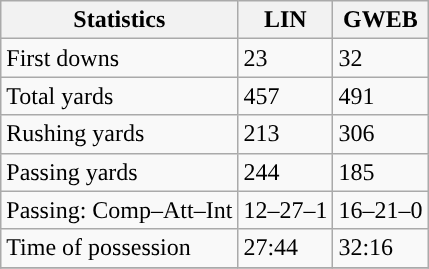<table class="wikitable" style="float: left;">
<tr>
<th>Statistics</th>
<th>LIN</th>
<th>GWEB</th>
</tr>
<tr>
<td>First downs</td>
<td>23</td>
<td>32</td>
</tr>
<tr>
<td>Total yards</td>
<td>457</td>
<td>491</td>
</tr>
<tr>
<td>Rushing yards</td>
<td>213</td>
<td>306</td>
</tr>
<tr>
<td>Passing yards</td>
<td>244</td>
<td>185</td>
</tr>
<tr>
<td>Passing: Comp–Att–Int</td>
<td>12–27–1</td>
<td>16–21–0</td>
</tr>
<tr>
<td>Time of possession</td>
<td>27:44</td>
<td>32:16</td>
</tr>
<tr>
</tr>
</table>
